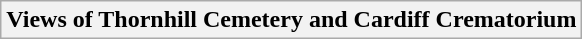<table class="wikitable">
<tr>
<th>Views of Thornhill Cemetery and Cardiff Crematorium<br></th>
</tr>
</table>
